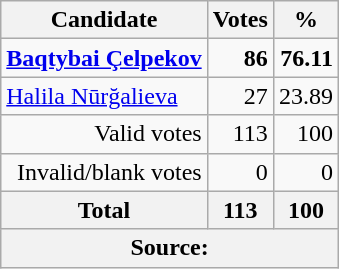<table class="wikitable" style="text-align:right">
<tr>
<th>Candidate</th>
<th>Votes</th>
<th>%</th>
</tr>
<tr>
<td align="left"><strong><a href='#'>Baqtybai Çelpekov</a></strong></td>
<td><strong>86</strong></td>
<td><strong>76.11</strong></td>
</tr>
<tr>
<td align="left"><a href='#'>Halila Nūrğalieva</a></td>
<td>27</td>
<td>23.89</td>
</tr>
<tr>
<td>Valid votes</td>
<td>113</td>
<td>100</td>
</tr>
<tr>
<td>Invalid/blank votes</td>
<td>0</td>
<td>0</td>
</tr>
<tr>
<th>Total</th>
<th>113</th>
<th>100</th>
</tr>
<tr>
<th colspan="3">Source: </th>
</tr>
</table>
